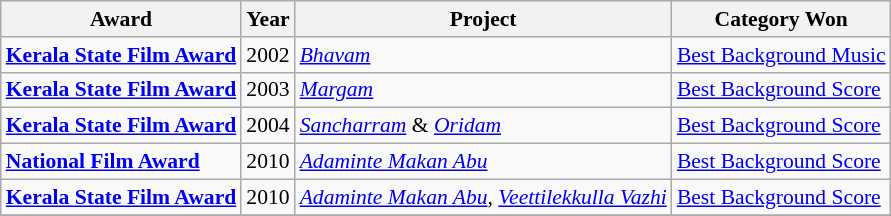<table class="wikitable" style="font-size: 90%;">
<tr>
<th>Award</th>
<th>Year</th>
<th>Project</th>
<th>Category Won</th>
</tr>
<tr>
<td><strong><a href='#'>Kerala State Film Award</a></strong></td>
<td>2002</td>
<td><em><a href='#'>Bhavam</a></em></td>
<td><a href='#'>Best Background Music</a></td>
</tr>
<tr>
<td><strong><a href='#'>Kerala State Film Award</a></strong></td>
<td>2003</td>
<td><em><a href='#'>Margam</a></em></td>
<td><a href='#'>Best Background Score</a></td>
</tr>
<tr>
<td><strong><a href='#'>Kerala State Film Award</a></strong></td>
<td>2004</td>
<td><em><a href='#'>Sancharram</a></em>  & <em><a href='#'>Oridam</a></em></td>
<td><a href='#'>Best Background Score</a></td>
</tr>
<tr>
<td><strong><a href='#'>National Film Award</a></strong></td>
<td>2010</td>
<td><em><a href='#'>Adaminte Makan Abu</a></em></td>
<td><a href='#'>Best Background Score</a></td>
</tr>
<tr>
<td><strong><a href='#'>Kerala State Film Award</a></strong></td>
<td>2010</td>
<td><em><a href='#'>Adaminte Makan Abu</a></em>, <em><a href='#'>Veettilekkulla Vazhi</a></em></td>
<td><a href='#'>Best Background Score</a></td>
</tr>
<tr>
</tr>
</table>
